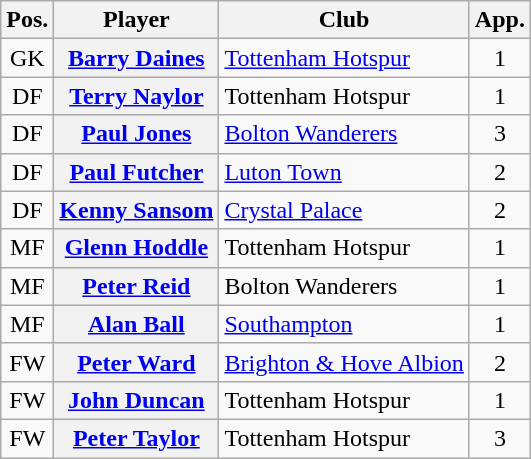<table class="wikitable plainrowheaders" style="text-align: left">
<tr>
<th scope=col>Pos.</th>
<th scope=col>Player</th>
<th scope=col>Club</th>
<th scope=col>App.</th>
</tr>
<tr>
<td style=text-align:center>GK</td>
<th scope=row><a href='#'>Barry Daines</a></th>
<td><a href='#'>Tottenham Hotspur</a></td>
<td style=text-align:center>1</td>
</tr>
<tr>
<td style=text-align:center>DF</td>
<th scope=row><a href='#'>Terry Naylor</a></th>
<td>Tottenham Hotspur</td>
<td style=text-align:center>1</td>
</tr>
<tr>
<td style=text-align:center>DF</td>
<th scope=row><a href='#'>Paul Jones</a> </th>
<td><a href='#'>Bolton Wanderers</a></td>
<td style=text-align:center>3</td>
</tr>
<tr>
<td style=text-align:center>DF</td>
<th scope=row><a href='#'>Paul Futcher</a> </th>
<td><a href='#'>Luton Town</a></td>
<td style=text-align:center>2</td>
</tr>
<tr>
<td style=text-align:center>DF</td>
<th scope=row><a href='#'>Kenny Sansom</a></th>
<td><a href='#'>Crystal Palace</a></td>
<td style=text-align:center>2</td>
</tr>
<tr>
<td style=text-align:center>MF</td>
<th scope=row><a href='#'>Glenn Hoddle</a></th>
<td>Tottenham Hotspur</td>
<td style=text-align:center>1</td>
</tr>
<tr>
<td style=text-align:center>MF</td>
<th scope=row><a href='#'>Peter Reid</a></th>
<td>Bolton Wanderers</td>
<td style=text-align:center>1</td>
</tr>
<tr>
<td style=text-align:center>MF</td>
<th scope=row><a href='#'>Alan Ball</a></th>
<td><a href='#'>Southampton</a></td>
<td style=text-align:center>1</td>
</tr>
<tr>
<td style=text-align:center>FW</td>
<th scope=row><a href='#'>Peter Ward</a></th>
<td><a href='#'>Brighton & Hove Albion</a></td>
<td style=text-align:center>2</td>
</tr>
<tr>
<td style=text-align:center>FW</td>
<th scope=row><a href='#'>John Duncan</a></th>
<td>Tottenham Hotspur</td>
<td style=text-align:center>1</td>
</tr>
<tr>
<td style=text-align:center>FW</td>
<th scope=row><a href='#'>Peter Taylor</a></th>
<td>Tottenham Hotspur</td>
<td style=text-align:center>3</td>
</tr>
</table>
